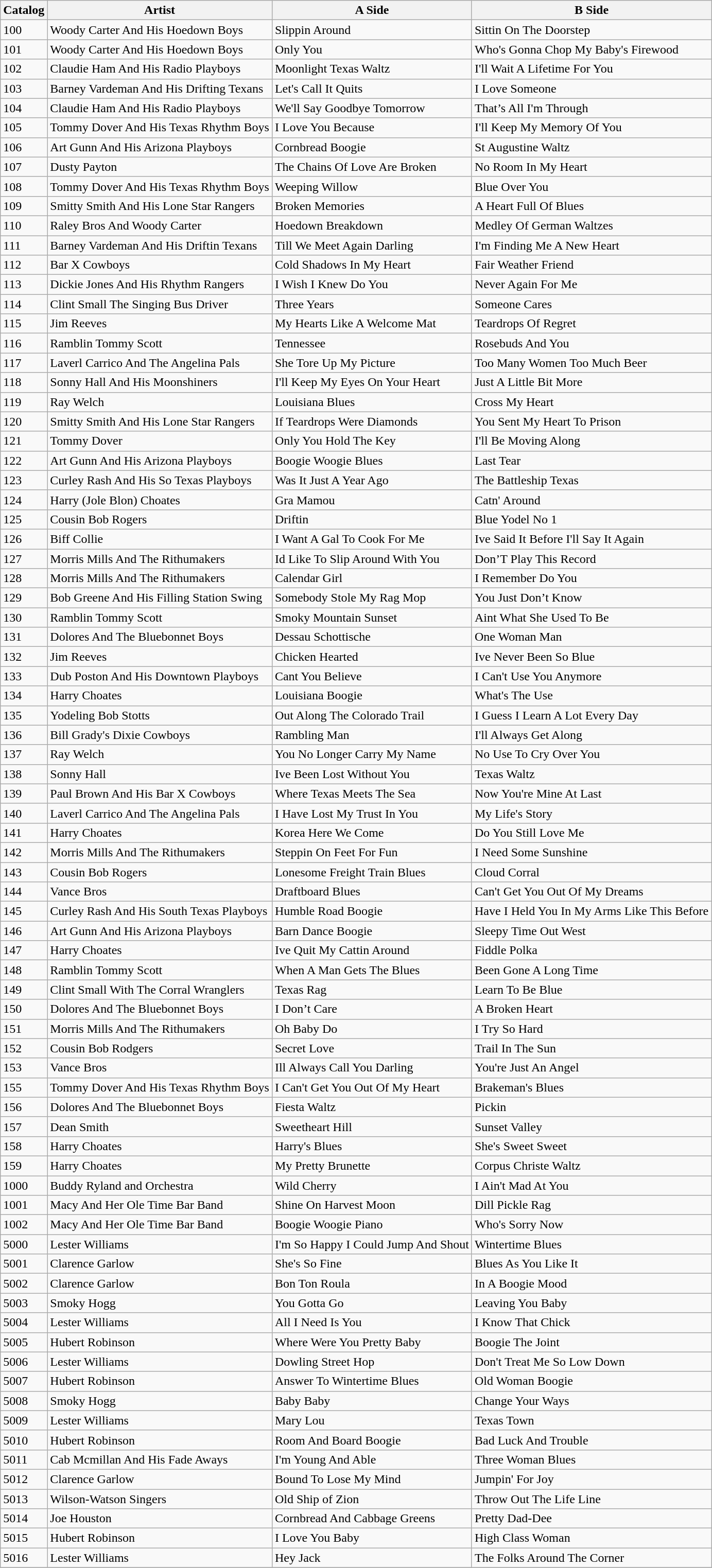<table class="wikitable">
<tr>
<th>Catalog</th>
<th>Artist</th>
<th>A Side</th>
<th>B Side</th>
</tr>
<tr>
<td>100</td>
<td>Woody Carter And His Hoedown Boys</td>
<td>Slippin Around</td>
<td>Sittin On The Doorstep</td>
</tr>
<tr>
<td>101</td>
<td>Woody Carter And His Hoedown Boys</td>
<td>Only You</td>
<td>Who's Gonna Chop My Baby's Firewood</td>
</tr>
<tr>
<td>102</td>
<td>Claudie Ham And His Radio Playboys</td>
<td>Moonlight Texas Waltz</td>
<td>I'll Wait A Lifetime For You</td>
</tr>
<tr>
<td>103</td>
<td>Barney Vardeman And His Drifting Texans</td>
<td>Let's Call It Quits</td>
<td>I Love Someone</td>
</tr>
<tr>
<td>104</td>
<td>Claudie Ham And His Radio Playboys</td>
<td>We'll Say Goodbye Tomorrow</td>
<td>That’s All I'm Through</td>
</tr>
<tr>
<td>105</td>
<td>Tommy Dover And His Texas Rhythm Boys</td>
<td>I Love You Because</td>
<td>I'll Keep My Memory Of You</td>
</tr>
<tr>
<td>106</td>
<td>Art Gunn And His Arizona Playboys</td>
<td>Cornbread Boogie</td>
<td>St Augustine Waltz</td>
</tr>
<tr>
<td>107</td>
<td>Dusty Payton</td>
<td>The Chains Of Love Are Broken</td>
<td>No Room In My Heart</td>
</tr>
<tr>
<td>108</td>
<td>Tommy Dover And His Texas Rhythm Boys</td>
<td>Weeping Willow</td>
<td>Blue Over You</td>
</tr>
<tr>
<td>109</td>
<td>Smitty Smith And His Lone Star Rangers</td>
<td>Broken Memories</td>
<td>A Heart Full Of Blues</td>
</tr>
<tr>
<td>110</td>
<td>Raley Bros And Woody Carter</td>
<td>Hoedown Breakdown</td>
<td>Medley Of German Waltzes</td>
</tr>
<tr>
<td>111</td>
<td>Barney Vardeman And His Driftin Texans</td>
<td>Till We Meet Again Darling</td>
<td>I'm Finding Me A New Heart</td>
</tr>
<tr>
<td>112</td>
<td>Bar X Cowboys</td>
<td>Cold Shadows In My Heart</td>
<td>Fair Weather Friend</td>
</tr>
<tr>
<td>113</td>
<td>Dickie Jones And His Rhythm Rangers</td>
<td>I Wish I Knew Do You</td>
<td>Never Again For Me</td>
</tr>
<tr>
<td>114</td>
<td>Clint Small The Singing Bus Driver</td>
<td>Three Years</td>
<td>Someone Cares</td>
</tr>
<tr>
<td>115</td>
<td>Jim Reeves</td>
<td>My Hearts Like A Welcome Mat</td>
<td>Teardrops Of Regret</td>
</tr>
<tr>
<td>116</td>
<td>Ramblin Tommy Scott</td>
<td>Tennessee</td>
<td>Rosebuds And You</td>
</tr>
<tr>
<td>117</td>
<td>Laverl Carrico And The Angelina Pals</td>
<td>She Tore Up My Picture</td>
<td>Too Many Women Too Much Beer</td>
</tr>
<tr>
<td>118</td>
<td>Sonny Hall And His Moonshiners</td>
<td>I'll Keep My Eyes On Your Heart</td>
<td>Just A Little Bit More</td>
</tr>
<tr>
<td>119</td>
<td>Ray Welch</td>
<td>Louisiana Blues</td>
<td>Cross My Heart</td>
</tr>
<tr>
<td>120</td>
<td>Smitty Smith And His Lone Star Rangers</td>
<td>If Teardrops Were Diamonds</td>
<td>You Sent My Heart To Prison</td>
</tr>
<tr>
<td>121</td>
<td>Tommy Dover</td>
<td>Only You Hold The Key</td>
<td>I'll Be Moving Along</td>
</tr>
<tr>
<td>122</td>
<td>Art Gunn And His Arizona Playboys</td>
<td>Boogie Woogie Blues</td>
<td>Last Tear</td>
</tr>
<tr>
<td>123</td>
<td>Curley Rash And His So Texas Playboys</td>
<td>Was It Just A Year Ago</td>
<td>The Battleship Texas</td>
</tr>
<tr>
<td>124</td>
<td>Harry (Jole Blon) Choates</td>
<td>Gra Mamou</td>
<td>Catn' Around</td>
</tr>
<tr>
<td>125</td>
<td>Cousin Bob Rogers</td>
<td>Driftin</td>
<td>Blue Yodel No 1</td>
</tr>
<tr>
<td>126</td>
<td>Biff Collie</td>
<td>I Want A Gal To Cook For Me</td>
<td>Ive Said It Before I'll Say It Again</td>
</tr>
<tr>
<td>127</td>
<td>Morris Mills And The Rithumakers</td>
<td>Id Like To Slip Around With You</td>
<td>Don’T Play This Record</td>
</tr>
<tr>
<td>128</td>
<td>Morris Mills And The Rithumakers</td>
<td>Calendar Girl</td>
<td>I Remember Do You</td>
</tr>
<tr>
<td>129</td>
<td>Bob Greene And His Filling Station Swing</td>
<td>Somebody Stole My Rag Mop</td>
<td>You Just Don’t Know</td>
</tr>
<tr>
<td>130</td>
<td>Ramblin Tommy Scott</td>
<td>Smoky Mountain Sunset</td>
<td>Aint What She Used To Be</td>
</tr>
<tr>
<td>131</td>
<td>Dolores And The Bluebonnet Boys</td>
<td>Dessau Schottische</td>
<td>One Woman Man</td>
</tr>
<tr>
<td>132</td>
<td>Jim Reeves</td>
<td>Chicken Hearted</td>
<td>Ive Never Been So Blue</td>
</tr>
<tr>
<td>133</td>
<td>Dub Poston And His Downtown Playboys</td>
<td>Cant You Believe</td>
<td>I Can't Use You Anymore</td>
</tr>
<tr>
<td>134</td>
<td>Harry Choates</td>
<td>Louisiana Boogie</td>
<td>What's The Use</td>
</tr>
<tr>
<td>135</td>
<td>Yodeling Bob Stotts</td>
<td>Out Along The Colorado Trail</td>
<td>I Guess I Learn A Lot Every Day</td>
</tr>
<tr>
<td>136</td>
<td>Bill Grady's Dixie Cowboys</td>
<td>Rambling Man</td>
<td>I'll Always Get Along</td>
</tr>
<tr>
<td>137</td>
<td>Ray Welch</td>
<td>You No Longer Carry My Name</td>
<td>No Use To Cry Over You</td>
</tr>
<tr>
<td>138</td>
<td>Sonny Hall</td>
<td>Ive Been Lost Without You</td>
<td>Texas Waltz</td>
</tr>
<tr>
<td>139</td>
<td>Paul Brown And His Bar X Cowboys</td>
<td>Where Texas Meets The Sea</td>
<td>Now You're Mine At Last</td>
</tr>
<tr>
<td>140</td>
<td>Laverl Carrico And The Angelina Pals</td>
<td>I Have Lost My Trust In You</td>
<td>My Life's Story</td>
</tr>
<tr>
<td>141</td>
<td>Harry Choates</td>
<td>Korea Here We Come</td>
<td>Do You Still Love Me</td>
</tr>
<tr>
<td>142</td>
<td>Morris Mills And The Rithumakers</td>
<td>Steppin On Feet For Fun</td>
<td>I Need Some Sunshine</td>
</tr>
<tr>
<td>143</td>
<td>Cousin Bob Rogers</td>
<td>Lonesome Freight Train Blues</td>
<td>Cloud Corral</td>
</tr>
<tr>
<td>144</td>
<td>Vance Bros</td>
<td>Draftboard Blues</td>
<td>Can't Get You Out Of My Dreams</td>
</tr>
<tr>
<td>145</td>
<td>Curley Rash And His South Texas Playboys</td>
<td>Humble Road Boogie</td>
<td>Have I Held You In My Arms Like This Before</td>
</tr>
<tr>
<td>146</td>
<td>Art Gunn And His Arizona Playboys</td>
<td>Barn Dance Boogie</td>
<td>Sleepy Time Out West</td>
</tr>
<tr>
<td>147</td>
<td>Harry Choates</td>
<td>Ive Quit My Cattin Around</td>
<td>Fiddle Polka</td>
</tr>
<tr>
<td>148</td>
<td>Ramblin Tommy Scott</td>
<td>When A Man Gets The Blues</td>
<td>Been Gone A Long Time</td>
</tr>
<tr>
<td>149</td>
<td>Clint Small With The Corral Wranglers</td>
<td>Texas Rag</td>
<td>Learn To Be Blue</td>
</tr>
<tr>
<td>150</td>
<td>Dolores And The Bluebonnet Boys</td>
<td>I Don’t Care</td>
<td>A Broken Heart</td>
</tr>
<tr>
<td>151</td>
<td>Morris Mills And The Rithumakers</td>
<td>Oh Baby Do</td>
<td>I Try So Hard</td>
</tr>
<tr>
<td>152</td>
<td>Cousin Bob Rodgers</td>
<td>Secret Love</td>
<td>Trail In The Sun</td>
</tr>
<tr>
<td>153</td>
<td>Vance Bros</td>
<td>Ill Always Call You Darling</td>
<td>You're Just An Angel</td>
</tr>
<tr>
<td>155</td>
<td>Tommy Dover And His Texas Rhythm Boys</td>
<td>I Can't Get You Out Of My Heart</td>
<td>Brakeman's Blues</td>
</tr>
<tr>
<td>156</td>
<td>Dolores And The Bluebonnet Boys</td>
<td>Fiesta Waltz</td>
<td>Pickin</td>
</tr>
<tr>
<td>157</td>
<td>Dean Smith</td>
<td>Sweetheart Hill</td>
<td>Sunset Valley</td>
</tr>
<tr>
<td>158</td>
<td>Harry Choates</td>
<td>Harry's Blues</td>
<td>She's Sweet Sweet</td>
</tr>
<tr>
<td>159</td>
<td>Harry Choates</td>
<td>My Pretty Brunette</td>
<td>Corpus Christe Waltz</td>
</tr>
<tr>
<td>1000</td>
<td>Buddy Ryland and Orchestra</td>
<td>Wild Cherry</td>
<td>I Ain't Mad At You</td>
</tr>
<tr>
<td>1001</td>
<td>Macy And Her Ole Time Bar Band</td>
<td>Shine On Harvest Moon</td>
<td>Dill Pickle Rag</td>
</tr>
<tr>
<td>1002</td>
<td>Macy And Her Ole Time Bar Band</td>
<td>Boogie Woogie Piano</td>
<td>Who's Sorry Now</td>
</tr>
<tr>
<td>5000</td>
<td>Lester Williams</td>
<td>I'm So Happy I Could Jump And Shout</td>
<td>Wintertime Blues</td>
</tr>
<tr>
<td>5001</td>
<td>Clarence Garlow</td>
<td>She's So Fine</td>
<td>Blues As You Like It</td>
</tr>
<tr>
<td>5002</td>
<td>Clarence Garlow</td>
<td>Bon Ton Roula</td>
<td>In A Boogie Mood</td>
</tr>
<tr>
<td>5003</td>
<td>Smoky Hogg</td>
<td>You Gotta Go</td>
<td>Leaving You Baby</td>
</tr>
<tr>
<td>5004</td>
<td>Lester Williams</td>
<td>All I Need Is You</td>
<td>I Know That Chick</td>
</tr>
<tr>
<td>5005</td>
<td>Hubert Robinson</td>
<td>Where Were You Pretty Baby</td>
<td>Boogie The Joint</td>
</tr>
<tr>
<td>5006</td>
<td>Lester Williams</td>
<td>Dowling Street Hop</td>
<td>Don't Treat Me So Low Down</td>
</tr>
<tr>
<td>5007</td>
<td>Hubert Robinson</td>
<td>Answer To Wintertime Blues</td>
<td>Old Woman Boogie</td>
</tr>
<tr>
<td>5008</td>
<td>Smoky Hogg</td>
<td>Baby Baby</td>
<td>Change Your Ways</td>
</tr>
<tr>
<td>5009</td>
<td>Lester Williams</td>
<td>Mary Lou</td>
<td>Texas Town</td>
</tr>
<tr>
<td>5010</td>
<td>Hubert Robinson</td>
<td>Room And Board Boogie</td>
<td>Bad Luck And Trouble</td>
</tr>
<tr>
<td>5011</td>
<td>Cab Mcmillan And His Fade Aways</td>
<td>I'm Young And Able</td>
<td>Three Woman Blues</td>
</tr>
<tr>
<td>5012</td>
<td>Clarence Garlow</td>
<td>Bound To Lose My Mind</td>
<td>Jumpin' For Joy</td>
</tr>
<tr>
<td>5013</td>
<td>Wilson-Watson Singers</td>
<td>Old Ship of Zion</td>
<td>Throw Out The Life Line</td>
</tr>
<tr>
<td>5014</td>
<td>Joe Houston</td>
<td>Cornbread And Cabbage Greens</td>
<td>Pretty Dad-Dee</td>
</tr>
<tr>
<td>5015</td>
<td>Hubert Robinson</td>
<td>I Love You Baby</td>
<td>High Class Woman</td>
</tr>
<tr>
<td>5016</td>
<td>Lester Williams</td>
<td>Hey Jack</td>
<td>The Folks Around The Corner</td>
</tr>
<tr>
</tr>
</table>
